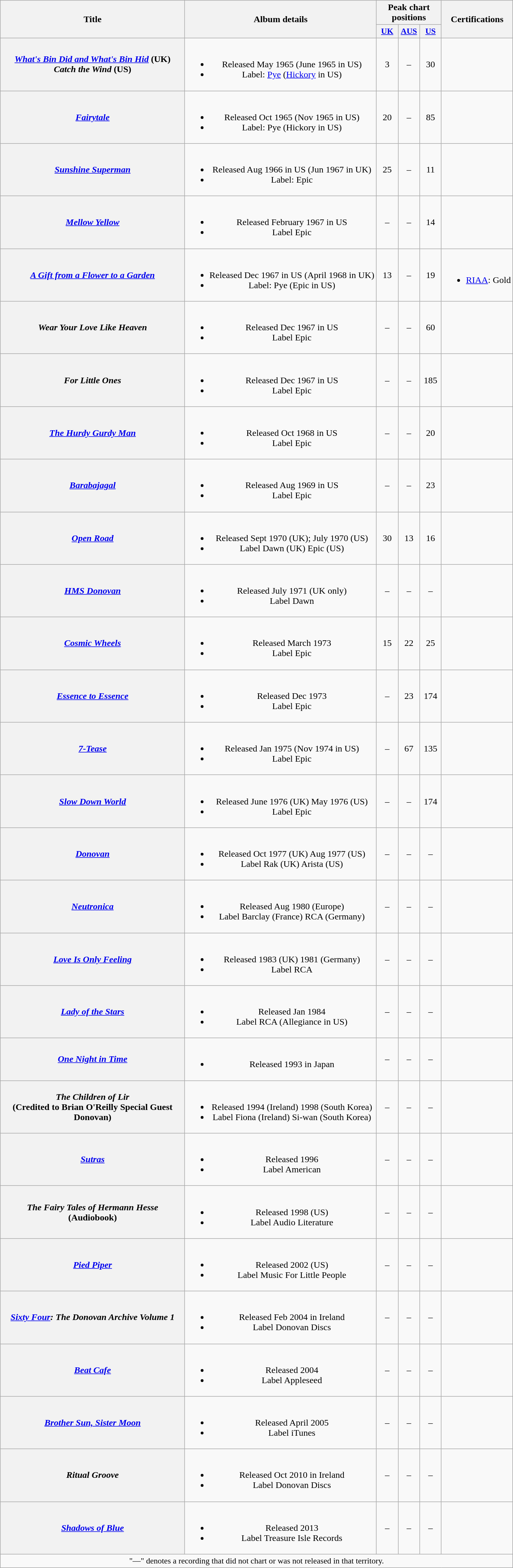<table class="wikitable plainrowheaders" style="text-align:center;">
<tr>
<th scope="col" rowspan="2" style="width:20em;">Title</th>
<th scope="col" rowspan="2">Album details</th>
<th colspan="3">Peak chart positions</th>
<th rowspan="2">Certifications</th>
</tr>
<tr>
<th scope="col" style="width:2.2em;font-size:90%;"><a href='#'>UK</a><br></th>
<th scope="col" style="width:2.2em;font-size:90%;"><a href='#'>AUS</a><br></th>
<th scope="col" style="width:2.2em;font-size:90%;"><a href='#'>US</a><br></th>
</tr>
<tr>
<th scope="row"><em><a href='#'>What's Bin Did and What's Bin Hid</a></em> (UK)<br><em>Catch the Wind</em> (US)</th>
<td><br><ul><li>Released May 1965 (June 1965 in US)</li><li>Label: <a href='#'>Pye</a> (<a href='#'>Hickory</a> in US)</li></ul></td>
<td>3</td>
<td>–</td>
<td>30</td>
<td></td>
</tr>
<tr>
<th scope="row"><em><a href='#'>Fairytale</a></em></th>
<td><br><ul><li>Released Oct 1965 (Nov 1965 in US)</li><li>Label: Pye (Hickory in US)</li></ul></td>
<td>20</td>
<td>–</td>
<td>85</td>
<td></td>
</tr>
<tr>
<th scope="row"><em><a href='#'>Sunshine Superman</a></em></th>
<td><br><ul><li>Released Aug 1966 in US (Jun 1967 in UK)</li><li>Label: Epic</li></ul></td>
<td>25</td>
<td>–</td>
<td>11</td>
<td></td>
</tr>
<tr>
<th scope="row"><em><a href='#'>Mellow Yellow</a></em></th>
<td><br><ul><li>Released February 1967 in US</li><li>Label Epic</li></ul></td>
<td>–</td>
<td>–</td>
<td>14</td>
<td></td>
</tr>
<tr>
<th scope="row"><em><a href='#'>A Gift from a Flower to a Garden</a></em></th>
<td><br><ul><li>Released Dec 1967 in US (April 1968 in UK)</li><li>Label: Pye (Epic in US)</li></ul></td>
<td>13</td>
<td>–</td>
<td>19</td>
<td><br><ul><li><a href='#'>RIAA</a>: Gold</li></ul></td>
</tr>
<tr>
<th scope="row"><em>Wear Your Love Like Heaven</em><br></th>
<td><br><ul><li>Released Dec 1967 in US</li><li>Label Epic</li></ul></td>
<td>–</td>
<td>–</td>
<td>60</td>
<td></td>
</tr>
<tr>
<th scope="row"><em>For Little Ones</em><br></th>
<td><br><ul><li>Released Dec 1967 in US</li><li>Label Epic</li></ul></td>
<td>–</td>
<td>–</td>
<td>185</td>
<td></td>
</tr>
<tr>
<th scope="row"><em><a href='#'>The Hurdy Gurdy Man</a></em></th>
<td><br><ul><li>Released Oct 1968 in US</li><li>Label Epic</li></ul></td>
<td>–</td>
<td>–</td>
<td>20</td>
<td></td>
</tr>
<tr>
<th scope="row"><em><a href='#'>Barabajagal</a></em></th>
<td><br><ul><li>Released Aug 1969 in US</li><li>Label Epic</li></ul></td>
<td>–</td>
<td>–</td>
<td>23</td>
<td></td>
</tr>
<tr>
<th scope="row"><em><a href='#'>Open Road</a></em></th>
<td><br><ul><li>Released Sept 1970 (UK); July 1970 (US)</li><li>Label Dawn (UK) Epic (US)</li></ul></td>
<td>30</td>
<td>13</td>
<td>16</td>
<td></td>
</tr>
<tr>
<th scope="row"><em><a href='#'>HMS Donovan</a></em></th>
<td><br><ul><li>Released July 1971 (UK only)</li><li>Label Dawn</li></ul></td>
<td>–</td>
<td>–</td>
<td>–</td>
<td></td>
</tr>
<tr>
<th scope="row"><em><a href='#'>Cosmic Wheels</a></em></th>
<td><br><ul><li>Released March 1973</li><li>Label Epic</li></ul></td>
<td>15</td>
<td>22</td>
<td>25</td>
<td></td>
</tr>
<tr>
<th scope="row"><em><a href='#'>Essence to Essence</a></em></th>
<td><br><ul><li>Released Dec 1973</li><li>Label Epic</li></ul></td>
<td>–</td>
<td>23</td>
<td>174</td>
<td></td>
</tr>
<tr>
<th scope="row"><em><a href='#'>7-Tease</a></em></th>
<td><br><ul><li>Released Jan 1975 (Nov 1974 in US)</li><li>Label Epic</li></ul></td>
<td>–</td>
<td>67</td>
<td>135</td>
<td></td>
</tr>
<tr>
<th scope="row"><em><a href='#'>Slow Down World</a></em></th>
<td><br><ul><li>Released June 1976 (UK) May 1976 (US)</li><li>Label Epic</li></ul></td>
<td>–</td>
<td>–</td>
<td>174</td>
<td></td>
</tr>
<tr>
<th scope="row"><em><a href='#'>Donovan</a></em></th>
<td><br><ul><li>Released Oct 1977 (UK) Aug 1977 (US)</li><li>Label Rak (UK) Arista (US)</li></ul></td>
<td>–</td>
<td>–</td>
<td>–</td>
<td></td>
</tr>
<tr>
<th scope="row"><em><a href='#'>Neutronica</a></em></th>
<td><br><ul><li>Released Aug 1980 (Europe)</li><li>Label Barclay (France) RCA (Germany)</li></ul></td>
<td>–</td>
<td>–</td>
<td>–</td>
<td></td>
</tr>
<tr>
<th scope="row"><em><a href='#'>Love Is Only Feeling</a></em></th>
<td><br><ul><li>Released 1983 (UK) 1981 (Germany)</li><li>Label RCA</li></ul></td>
<td>–</td>
<td>–</td>
<td>–</td>
<td></td>
</tr>
<tr>
<th scope="row"><em><a href='#'>Lady of the Stars</a></em></th>
<td><br><ul><li>Released Jan 1984</li><li>Label RCA (Allegiance in US)</li></ul></td>
<td>–</td>
<td>–</td>
<td>–</td>
<td></td>
</tr>
<tr>
<th scope="row"><em><a href='#'>One Night in Time</a></em></th>
<td><br><ul><li>Released 1993 in Japan</li></ul></td>
<td>–</td>
<td>–</td>
<td>–</td>
<td></td>
</tr>
<tr>
<th scope="row"><em>The Children of Lir</em><br>(Credited to Brian O'Reilly Special Guest Donovan)</th>
<td><br><ul><li>Released 1994 (Ireland) 1998 (South Korea)</li><li>Label Fiona (Ireland) Si-wan (South Korea)</li></ul></td>
<td>–</td>
<td>–</td>
<td>–</td>
<td></td>
</tr>
<tr>
<th scope="row"><em><a href='#'>Sutras</a></em></th>
<td><br><ul><li>Released 1996</li><li>Label American</li></ul></td>
<td>–</td>
<td>–</td>
<td>–</td>
<td></td>
</tr>
<tr>
<th scope="row"><em>The Fairy Tales of Hermann Hesse</em><br>(Audiobook)</th>
<td><br><ul><li>Released 1998 (US)</li><li>Label Audio Literature</li></ul></td>
<td>–</td>
<td>–</td>
<td>–</td>
<td></td>
</tr>
<tr>
<th scope="row"><em><a href='#'>Pied Piper</a></em></th>
<td><br><ul><li>Released 2002 (US)</li><li>Label Music For Little People</li></ul></td>
<td>–</td>
<td>–</td>
<td>–</td>
<td></td>
</tr>
<tr>
<th scope="row"><em><a href='#'>Sixty Four</a>: The Donovan Archive Volume 1</em></th>
<td><br><ul><li>Released Feb 2004 in Ireland</li><li>Label Donovan Discs</li></ul></td>
<td>–</td>
<td>–</td>
<td>–</td>
<td></td>
</tr>
<tr>
<th scope="row"><em><a href='#'>Beat Cafe</a></em></th>
<td><br><ul><li>Released 2004</li><li>Label Appleseed</li></ul></td>
<td>–</td>
<td>–</td>
<td>–</td>
<td></td>
</tr>
<tr>
<th scope="row"><em><a href='#'>Brother Sun, Sister Moon</a></em></th>
<td><br><ul><li>Released April 2005</li><li>Label iTunes</li></ul></td>
<td>–</td>
<td>–</td>
<td>–</td>
<td></td>
</tr>
<tr>
<th scope="row"><em>Ritual Groove</em></th>
<td><br><ul><li>Released Oct 2010 in Ireland</li><li>Label Donovan Discs</li></ul></td>
<td>–</td>
<td>–</td>
<td>–</td>
<td></td>
</tr>
<tr>
<th scope="row"><em><a href='#'>Shadows of Blue</a></em></th>
<td><br><ul><li>Released 2013</li><li>Label Treasure Isle Records</li></ul></td>
<td>–</td>
<td>–</td>
<td>–</td>
<td></td>
</tr>
<tr>
<td colspan="6" style="font-size:90%">"—" denotes a recording that did not chart or was not released in that territory.</td>
</tr>
</table>
